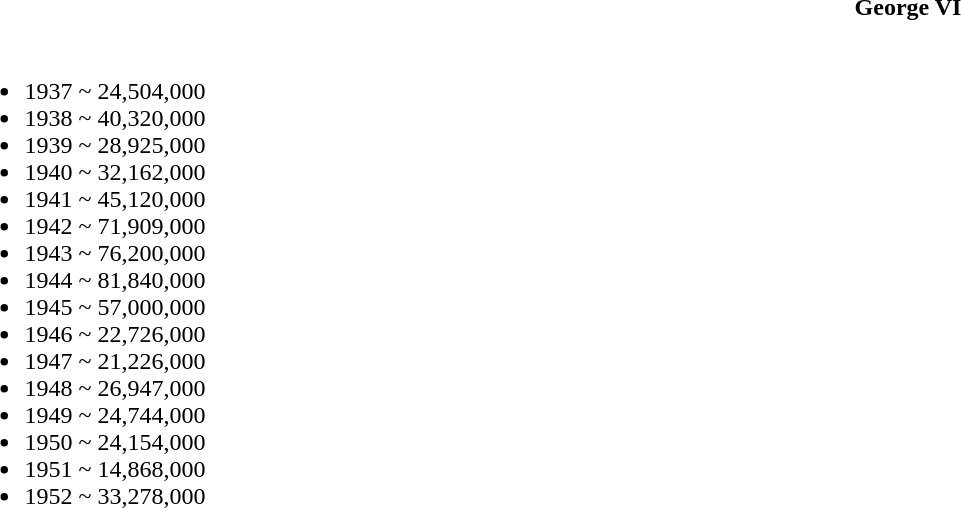<table class="toccolours collapsible collapsed" style="width:100%; background:inherit">
<tr>
<th>George VI</th>
</tr>
<tr>
<td><br><ul><li>1937 ~ 24,504,000</li><li>1938 ~ 40,320,000</li><li>1939 ~ 28,925,000</li><li>1940 ~ 32,162,000</li><li>1941 ~ 45,120,000</li><li>1942 ~ 71,909,000</li><li>1943 ~ 76,200,000</li><li>1944 ~ 81,840,000</li><li>1945 ~ 57,000,000</li><li>1946 ~ 22,726,000</li><li>1947 ~ 21,226,000</li><li>1948 ~ 26,947,000</li><li>1949 ~ 24,744,000</li><li>1950 ~ 24,154,000</li><li>1951 ~ 14,868,000</li><li>1952 ~ 33,278,000</li></ul></td>
</tr>
</table>
